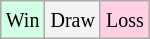<table class="wikitable" align=right>
<tr>
<td style="background-color: #d0ffe3;"><small>Win</small></td>
<td style="background-color: #f3f3f3;"><small>Draw</small></td>
<td style="background-color: #ffd0e3;"><small>Loss</small></td>
</tr>
</table>
